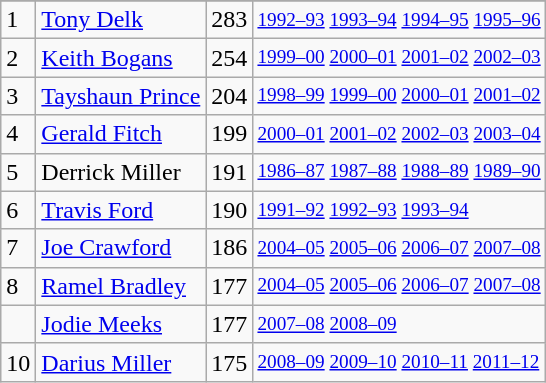<table class="wikitable">
<tr>
</tr>
<tr>
<td>1</td>
<td><a href='#'>Tony Delk</a></td>
<td>283</td>
<td style="font-size:80%;"><a href='#'>1992–93</a> <a href='#'>1993–94</a> <a href='#'>1994–95</a> <a href='#'>1995–96</a></td>
</tr>
<tr>
<td>2</td>
<td><a href='#'>Keith Bogans</a></td>
<td>254</td>
<td style="font-size:80%;"><a href='#'>1999–00</a> <a href='#'>2000–01</a> <a href='#'>2001–02</a> <a href='#'>2002–03</a></td>
</tr>
<tr>
<td>3</td>
<td><a href='#'>Tayshaun Prince</a></td>
<td>204</td>
<td style="font-size:80%;"><a href='#'>1998–99</a> <a href='#'>1999–00</a> <a href='#'>2000–01</a> <a href='#'>2001–02</a></td>
</tr>
<tr>
<td>4</td>
<td><a href='#'>Gerald Fitch</a></td>
<td>199</td>
<td style="font-size:80%;"><a href='#'>2000–01</a> <a href='#'>2001–02</a> <a href='#'>2002–03</a> <a href='#'>2003–04</a></td>
</tr>
<tr>
<td>5</td>
<td>Derrick Miller</td>
<td>191</td>
<td style="font-size:80%;"><a href='#'>1986–87</a> <a href='#'>1987–88</a> <a href='#'>1988–89</a> <a href='#'>1989–90</a></td>
</tr>
<tr>
<td>6</td>
<td><a href='#'>Travis Ford</a></td>
<td>190</td>
<td style="font-size:80%;"><a href='#'>1991–92</a> <a href='#'>1992–93</a> <a href='#'>1993–94</a></td>
</tr>
<tr>
<td>7</td>
<td><a href='#'>Joe Crawford</a></td>
<td>186</td>
<td style="font-size:80%;"><a href='#'>2004–05</a> <a href='#'>2005–06</a> <a href='#'>2006–07</a> <a href='#'>2007–08</a></td>
</tr>
<tr>
<td>8</td>
<td><a href='#'>Ramel Bradley</a></td>
<td>177</td>
<td style="font-size:80%;"><a href='#'>2004–05</a> <a href='#'>2005–06</a> <a href='#'>2006–07</a> <a href='#'>2007–08</a></td>
</tr>
<tr>
<td></td>
<td><a href='#'>Jodie Meeks</a></td>
<td>177</td>
<td style="font-size:80%;"><a href='#'>2007–08</a> <a href='#'>2008–09</a></td>
</tr>
<tr>
<td>10</td>
<td><a href='#'>Darius Miller</a></td>
<td>175</td>
<td style="font-size:80%;"><a href='#'>2008–09</a> <a href='#'>2009–10</a> <a href='#'>2010–11</a> <a href='#'>2011–12</a></td>
</tr>
</table>
